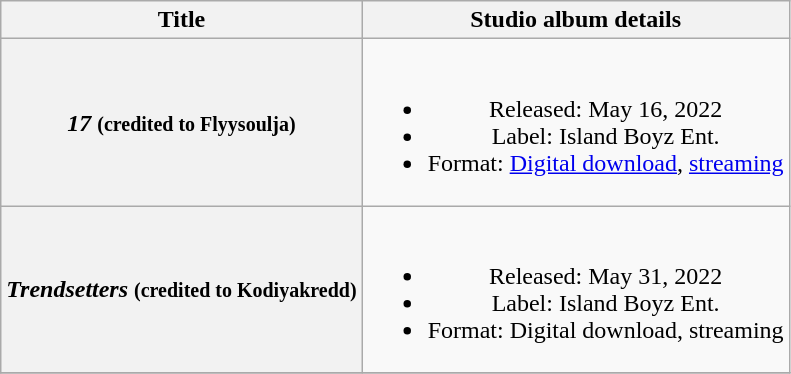<table class="wikitable plainrowheaders" style="text-align:center;">
<tr>
<th scope="col" scope="col">Title</th>
<th scope="col" scope="col";">Studio album details</th>
</tr>
<tr>
<th scope="row"><em>17</em> <small>(credited to Flyysoulja)</small></th>
<td><br><ul><li>Released: May 16, 2022</li><li>Label: Island Boyz Ent.</li><li>Format: <a href='#'>Digital download</a>, <a href='#'>streaming</a></li></ul></td>
</tr>
<tr>
<th scope="row"><em>Trendsetters</em> <small>(credited to Kodiyakredd)</small></th>
<td><br><ul><li>Released: May 31, 2022</li><li>Label: Island Boyz Ent.</li><li>Format: Digital download, streaming</li></ul></td>
</tr>
<tr>
</tr>
</table>
